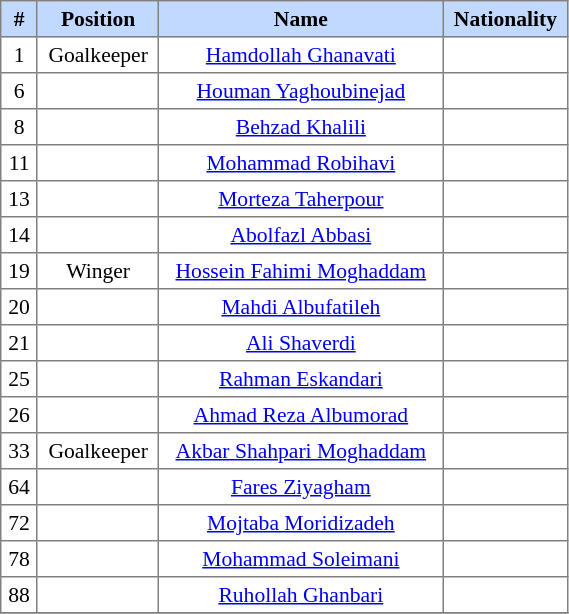<table border=1 style="border-collapse:collapse; font-size:90%;" cellpadding=3 cellspacing=0 width=30%>
<tr bgcolor=#C1D8FF>
<th width=2%>#</th>
<th width=5%>Position</th>
<th width=10%>Name</th>
<th width=5%>Nationality</th>
</tr>
<tr align=center>
<td>1</td>
<td>Goalkeeper</td>
<td><a href='#'>Hamdollah Ghanavati</a></td>
<td></td>
</tr>
<tr align=center>
<td>6</td>
<td></td>
<td><a href='#'>Houman Yaghoubinejad</a></td>
<td></td>
</tr>
<tr align=center>
<td>8</td>
<td></td>
<td><a href='#'>Behzad Khalili</a></td>
<td></td>
</tr>
<tr align=center>
<td>11</td>
<td></td>
<td><a href='#'>Mohammad Robihavi</a></td>
<td></td>
</tr>
<tr align=center>
<td>13</td>
<td></td>
<td><a href='#'>Morteza Taherpour</a></td>
<td></td>
</tr>
<tr align=center>
<td>14</td>
<td></td>
<td><a href='#'>Abolfazl Abbasi</a></td>
<td></td>
</tr>
<tr align=center>
<td>19</td>
<td>Winger</td>
<td><a href='#'>Hossein Fahimi Moghaddam</a></td>
<td></td>
</tr>
<tr align=center>
<td>20</td>
<td></td>
<td><a href='#'>Mahdi Albufatileh</a></td>
<td></td>
</tr>
<tr align=center>
<td>21</td>
<td></td>
<td><a href='#'>Ali Shaverdi</a></td>
<td></td>
</tr>
<tr align=center>
<td>25</td>
<td></td>
<td><a href='#'>Rahman Eskandari</a></td>
<td></td>
</tr>
<tr align=center>
<td>26</td>
<td></td>
<td><a href='#'>Ahmad Reza Albumorad</a></td>
<td></td>
</tr>
<tr align=center>
<td>33</td>
<td>Goalkeeper</td>
<td><a href='#'>Akbar Shahpari Moghaddam</a></td>
<td></td>
</tr>
<tr align=center>
<td>64</td>
<td></td>
<td><a href='#'>Fares Ziyagham</a></td>
<td></td>
</tr>
<tr align=center>
<td>72</td>
<td></td>
<td><a href='#'>Mojtaba Moridizadeh</a></td>
<td></td>
</tr>
<tr align=center>
<td>78</td>
<td></td>
<td><a href='#'>Mohammad Soleimani</a></td>
<td></td>
</tr>
<tr align=center>
<td>88</td>
<td></td>
<td><a href='#'>Ruhollah Ghanbari</a></td>
<td></td>
</tr>
<tr align=center>
</tr>
</table>
